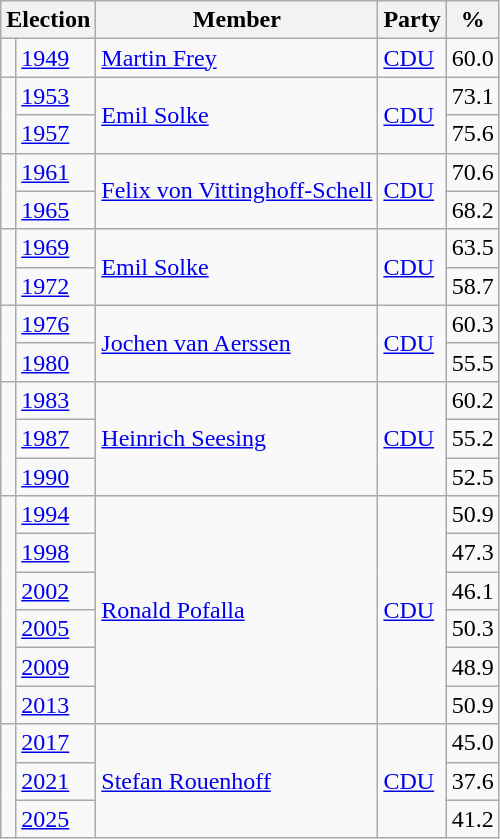<table class=wikitable>
<tr>
<th colspan=2>Election</th>
<th>Member</th>
<th>Party</th>
<th>%</th>
</tr>
<tr>
<td bgcolor=></td>
<td><a href='#'>1949</a></td>
<td><a href='#'>Martin Frey</a></td>
<td><a href='#'>CDU</a></td>
<td align=right>60.0</td>
</tr>
<tr>
<td rowspan=2 bgcolor=></td>
<td><a href='#'>1953</a></td>
<td rowspan=2><a href='#'>Emil Solke</a></td>
<td rowspan=2><a href='#'>CDU</a></td>
<td align=right>73.1</td>
</tr>
<tr>
<td><a href='#'>1957</a></td>
<td align=right>75.6</td>
</tr>
<tr>
<td rowspan=2 bgcolor=></td>
<td><a href='#'>1961</a></td>
<td rowspan=2><a href='#'>Felix von Vittinghoff-Schell</a></td>
<td rowspan=2><a href='#'>CDU</a></td>
<td align=right>70.6</td>
</tr>
<tr>
<td><a href='#'>1965</a></td>
<td align=right>68.2</td>
</tr>
<tr>
<td rowspan=2 bgcolor=></td>
<td><a href='#'>1969</a></td>
<td rowspan=2><a href='#'>Emil Solke</a></td>
<td rowspan=2><a href='#'>CDU</a></td>
<td align=right>63.5</td>
</tr>
<tr>
<td><a href='#'>1972</a></td>
<td align=right>58.7</td>
</tr>
<tr>
<td rowspan=2 bgcolor=></td>
<td><a href='#'>1976</a></td>
<td rowspan=2><a href='#'>Jochen van Aerssen</a></td>
<td rowspan=2><a href='#'>CDU</a></td>
<td align=right>60.3</td>
</tr>
<tr>
<td><a href='#'>1980</a></td>
<td align=right>55.5</td>
</tr>
<tr>
<td rowspan=3 bgcolor=></td>
<td><a href='#'>1983</a></td>
<td rowspan=3><a href='#'>Heinrich Seesing</a></td>
<td rowspan=3><a href='#'>CDU</a></td>
<td align=right>60.2</td>
</tr>
<tr>
<td><a href='#'>1987</a></td>
<td align=right>55.2</td>
</tr>
<tr>
<td><a href='#'>1990</a></td>
<td align=right>52.5</td>
</tr>
<tr>
<td rowspan=6 bgcolor=></td>
<td><a href='#'>1994</a></td>
<td rowspan=6><a href='#'>Ronald Pofalla</a></td>
<td rowspan=6><a href='#'>CDU</a></td>
<td align=right>50.9</td>
</tr>
<tr>
<td><a href='#'>1998</a></td>
<td align=right>47.3</td>
</tr>
<tr>
<td><a href='#'>2002</a></td>
<td align=right>46.1</td>
</tr>
<tr>
<td><a href='#'>2005</a></td>
<td align=right>50.3</td>
</tr>
<tr>
<td><a href='#'>2009</a></td>
<td align=right>48.9</td>
</tr>
<tr>
<td><a href='#'>2013</a></td>
<td align=right>50.9</td>
</tr>
<tr>
<td rowspan=3 bgcolor=></td>
<td><a href='#'>2017</a></td>
<td rowspan=3><a href='#'>Stefan Rouenhoff</a></td>
<td rowspan=3><a href='#'>CDU</a></td>
<td align=right>45.0</td>
</tr>
<tr>
<td><a href='#'>2021</a></td>
<td align=right>37.6</td>
</tr>
<tr>
<td><a href='#'>2025</a></td>
<td align=right>41.2</td>
</tr>
</table>
